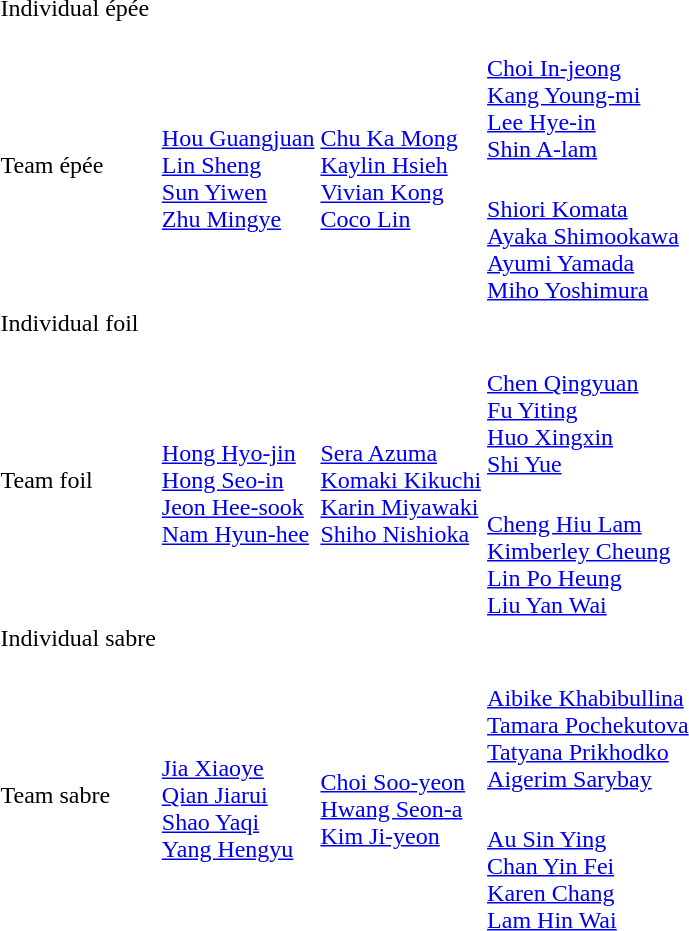<table>
<tr>
<td rowspan=2>Individual épée</td>
<td rowspan=2></td>
<td rowspan=2></td>
<td></td>
</tr>
<tr>
<td></td>
</tr>
<tr>
<td rowspan=2>Team épée</td>
<td rowspan=2><br><a href='#'>Hou Guangjuan</a><br><a href='#'>Lin Sheng</a><br><a href='#'>Sun Yiwen</a><br><a href='#'>Zhu Mingye</a></td>
<td rowspan=2><br><a href='#'>Chu Ka Mong</a><br><a href='#'>Kaylin Hsieh</a><br><a href='#'>Vivian Kong</a><br><a href='#'>Coco Lin</a></td>
<td><br><a href='#'>Choi In-jeong</a><br><a href='#'>Kang Young-mi</a><br><a href='#'>Lee Hye-in</a><br><a href='#'>Shin A-lam</a></td>
</tr>
<tr>
<td><br><a href='#'>Shiori Komata</a><br><a href='#'>Ayaka Shimookawa</a><br><a href='#'>Ayumi Yamada</a><br><a href='#'>Miho Yoshimura</a></td>
</tr>
<tr>
<td rowspan=2>Individual foil</td>
<td rowspan=2></td>
<td rowspan=2></td>
<td></td>
</tr>
<tr>
<td></td>
</tr>
<tr>
<td rowspan=2>Team foil</td>
<td rowspan=2><br><a href='#'>Hong Hyo-jin</a><br><a href='#'>Hong Seo-in</a><br><a href='#'>Jeon Hee-sook</a><br><a href='#'>Nam Hyun-hee</a></td>
<td rowspan=2><br><a href='#'>Sera Azuma</a><br><a href='#'>Komaki Kikuchi</a><br><a href='#'>Karin Miyawaki</a><br><a href='#'>Shiho Nishioka</a></td>
<td><br><a href='#'>Chen Qingyuan</a><br><a href='#'>Fu Yiting</a><br><a href='#'>Huo Xingxin</a><br><a href='#'>Shi Yue</a></td>
</tr>
<tr>
<td><br><a href='#'>Cheng Hiu Lam</a><br><a href='#'>Kimberley Cheung</a><br><a href='#'>Lin Po Heung</a><br><a href='#'>Liu Yan Wai</a></td>
</tr>
<tr>
<td rowspan=2>Individual sabre</td>
<td rowspan=2></td>
<td rowspan=2></td>
<td></td>
</tr>
<tr>
<td></td>
</tr>
<tr>
<td rowspan=2>Team sabre</td>
<td rowspan=2><br><a href='#'>Jia Xiaoye</a><br><a href='#'>Qian Jiarui</a><br><a href='#'>Shao Yaqi</a><br><a href='#'>Yang Hengyu</a></td>
<td rowspan=2><br><a href='#'>Choi Soo-yeon</a><br><a href='#'>Hwang Seon-a</a><br><a href='#'>Kim Ji-yeon</a></td>
<td><br><a href='#'>Aibike Khabibullina</a><br><a href='#'>Tamara Pochekutova</a><br><a href='#'>Tatyana Prikhodko</a><br><a href='#'>Aigerim Sarybay</a></td>
</tr>
<tr>
<td><br><a href='#'>Au Sin Ying</a><br><a href='#'>Chan Yin Fei</a><br><a href='#'>Karen Chang</a><br><a href='#'>Lam Hin Wai</a></td>
</tr>
</table>
